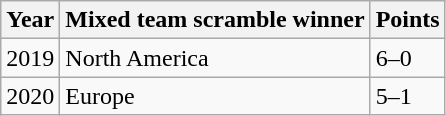<table class="wikitable">
<tr>
<th>Year</th>
<th>Mixed team scramble winner</th>
<th>Points</th>
</tr>
<tr>
<td>2019</td>
<td>North America</td>
<td>6–0</td>
</tr>
<tr>
<td>2020</td>
<td>Europe</td>
<td>5–1</td>
</tr>
</table>
